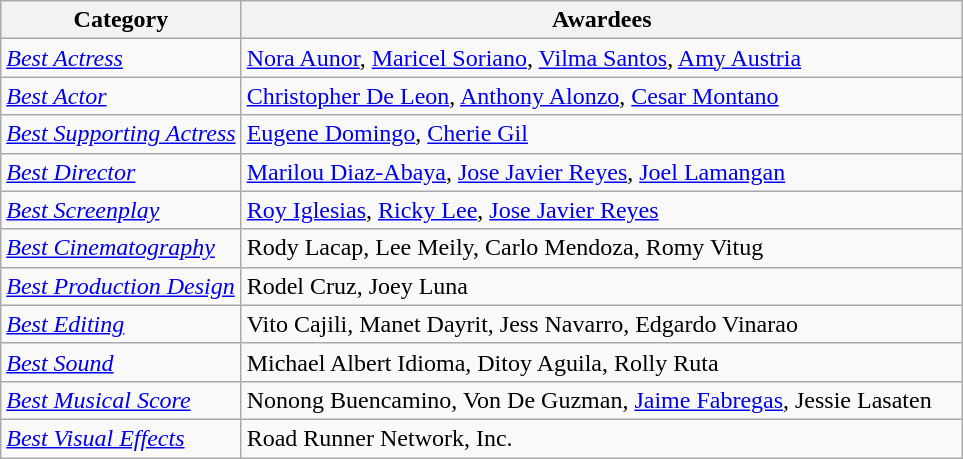<table class="wikitable" style="font-size: 100%;">
<tr>
<th width=25%>Category</th>
<th width=35>Awardees</th>
</tr>
<tr>
<td><em><a href='#'>Best Actress</a></em><br></td>
<td><a href='#'>Nora Aunor</a>, <a href='#'>Maricel Soriano</a>, <a href='#'>Vilma Santos</a>, <a href='#'>Amy Austria</a></td>
</tr>
<tr>
<td><em><a href='#'>Best Actor</a></em><br></td>
<td><a href='#'>Christopher De Leon</a>, <a href='#'>Anthony Alonzo</a>, <a href='#'>Cesar Montano</a></td>
</tr>
<tr>
<td><em><a href='#'>Best Supporting Actress</a></em><br></td>
<td><a href='#'>Eugene Domingo</a>, <a href='#'>Cherie Gil</a></td>
</tr>
<tr>
<td><em><a href='#'>Best Director</a></em><br></td>
<td><a href='#'>Marilou Diaz-Abaya</a>, <a href='#'>Jose Javier Reyes</a>, <a href='#'>Joel Lamangan</a></td>
</tr>
<tr>
<td><em><a href='#'>Best Screenplay</a></em><br></td>
<td><a href='#'>Roy Iglesias</a>, <a href='#'>Ricky Lee</a>, <a href='#'>Jose Javier Reyes</a></td>
</tr>
<tr>
<td><em><a href='#'>Best Cinematography</a></em><br></td>
<td>Rody Lacap, Lee Meily, Carlo Mendoza, Romy Vitug</td>
</tr>
<tr>
<td><em><a href='#'>Best Production Design</a></em><br></td>
<td>Rodel Cruz, Joey Luna</td>
</tr>
<tr>
<td><em><a href='#'>Best Editing</a></em><br></td>
<td>Vito Cajili, Manet Dayrit, Jess Navarro, Edgardo Vinarao</td>
</tr>
<tr>
<td><em><a href='#'>Best Sound</a></em><br></td>
<td>Michael Albert Idioma, Ditoy Aguila, Rolly Ruta</td>
</tr>
<tr>
<td><em><a href='#'>Best Musical Score</a></em><br></td>
<td>Nonong Buencamino, Von De Guzman, <a href='#'>Jaime Fabregas</a>, Jessie Lasaten</td>
</tr>
<tr>
<td><em><a href='#'>Best Visual Effects</a></em><br></td>
<td>Road Runner Network, Inc.</td>
</tr>
</table>
